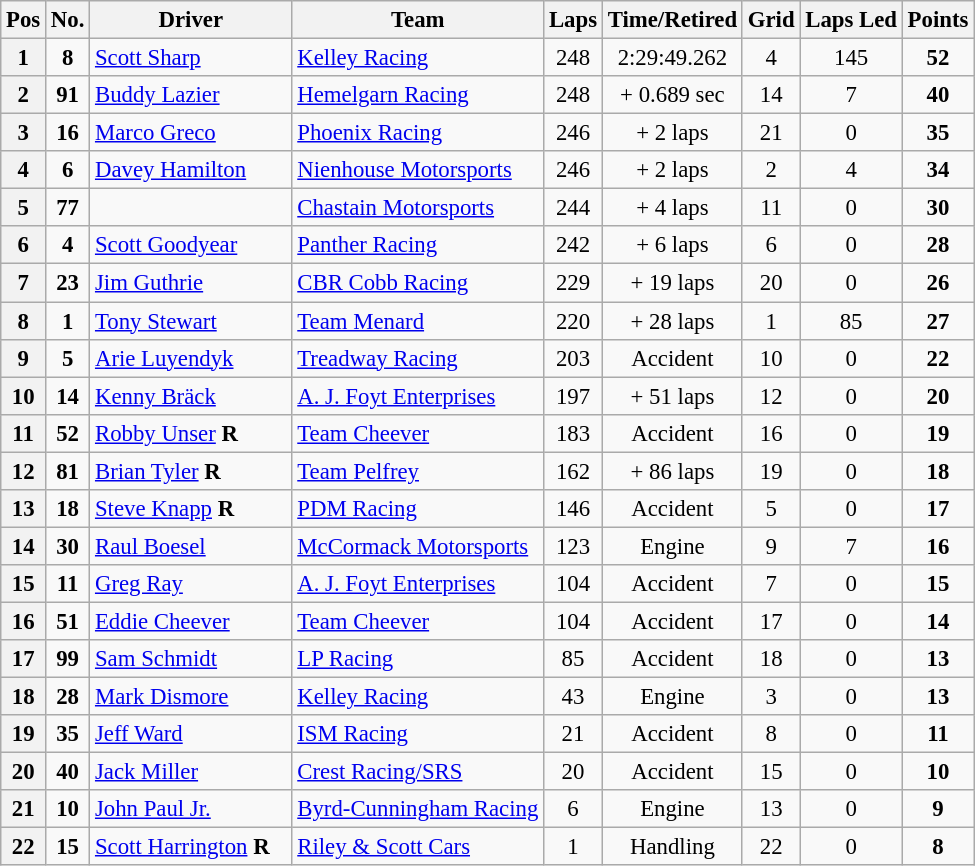<table class="wikitable" style="font-size:95%;">
<tr>
<th>Pos</th>
<th>No.</th>
<th>Driver</th>
<th>Team</th>
<th>Laps</th>
<th>Time/Retired</th>
<th>Grid</th>
<th>Laps Led</th>
<th>Points</th>
</tr>
<tr>
<th>1</th>
<td align=center><strong>8</strong></td>
<td> <a href='#'>Scott Sharp</a></td>
<td><a href='#'>Kelley Racing</a></td>
<td align=center>248</td>
<td align=center>2:29:49.262</td>
<td align=center>4</td>
<td align=center>145</td>
<td align=center><strong>52</strong></td>
</tr>
<tr>
<th>2</th>
<td align=center><strong>91</strong></td>
<td> <a href='#'>Buddy Lazier</a></td>
<td><a href='#'>Hemelgarn Racing</a></td>
<td align=center>248</td>
<td align=center>+ 0.689 sec</td>
<td align=center>14</td>
<td align=center>7</td>
<td align=center><strong>40</strong></td>
</tr>
<tr>
<th>3</th>
<td align=center><strong>16</strong></td>
<td> <a href='#'>Marco Greco</a></td>
<td><a href='#'>Phoenix Racing</a></td>
<td align=center>246</td>
<td align=center>+ 2 laps</td>
<td align=center>21</td>
<td align=center>0</td>
<td align=center><strong>35</strong></td>
</tr>
<tr>
<th>4</th>
<td align=center><strong>6</strong></td>
<td> <a href='#'>Davey Hamilton</a></td>
<td><a href='#'>Nienhouse Motorsports</a></td>
<td align=center>246</td>
<td align=center>+ 2 laps</td>
<td align=center>2</td>
<td align=center>4</td>
<td align=center><strong>34</strong></td>
</tr>
<tr>
<th>5</th>
<td align=center><strong>77</strong></td>
<td></td>
<td><a href='#'>Chastain Motorsports</a></td>
<td align=center>244</td>
<td align=center>+ 4 laps</td>
<td align=center>11</td>
<td align=center>0</td>
<td align=center><strong>30</strong></td>
</tr>
<tr>
<th>6</th>
<td align=center><strong>4</strong></td>
<td> <a href='#'>Scott Goodyear</a></td>
<td><a href='#'>Panther Racing</a></td>
<td align=center>242</td>
<td align=center>+ 6 laps</td>
<td align=center>6</td>
<td align=center>0</td>
<td align=center><strong>28</strong></td>
</tr>
<tr>
<th>7</th>
<td align=center><strong>23</strong></td>
<td> <a href='#'>Jim Guthrie</a></td>
<td><a href='#'>CBR Cobb Racing</a></td>
<td align=center>229</td>
<td align=center>+ 19 laps</td>
<td align=center>20</td>
<td align=center>0</td>
<td align=center><strong>26</strong></td>
</tr>
<tr>
<th>8</th>
<td align=center><strong>1</strong></td>
<td> <a href='#'>Tony Stewart</a></td>
<td><a href='#'>Team Menard</a></td>
<td align=center>220</td>
<td align=center>+ 28 laps</td>
<td align=center>1</td>
<td align=center>85</td>
<td align=center><strong>27</strong></td>
</tr>
<tr>
<th>9</th>
<td align=center><strong>5</strong></td>
<td> <a href='#'>Arie Luyendyk</a></td>
<td><a href='#'>Treadway Racing</a></td>
<td align=center>203</td>
<td align=center>Accident</td>
<td align=center>10</td>
<td align=center>0</td>
<td align=center><strong>22</strong></td>
</tr>
<tr>
<th>10</th>
<td align=center><strong>14</strong></td>
<td> <a href='#'>Kenny Bräck</a></td>
<td><a href='#'>A. J. Foyt Enterprises</a></td>
<td align=center>197</td>
<td align=center>+ 51 laps</td>
<td align=center>12</td>
<td align=center>0</td>
<td align=center><strong>20</strong></td>
</tr>
<tr>
<th>11</th>
<td align=center><strong>52</strong></td>
<td> <a href='#'>Robby Unser</a> <strong><span>R</span></strong></td>
<td><a href='#'>Team Cheever</a></td>
<td align=center>183</td>
<td align=center>Accident</td>
<td align=center>16</td>
<td align=center>0</td>
<td align=center><strong>19</strong></td>
</tr>
<tr>
<th>12</th>
<td align=center><strong>81</strong></td>
<td> <a href='#'>Brian Tyler</a> <strong><span>R</span></strong></td>
<td><a href='#'>Team Pelfrey</a></td>
<td align=center>162</td>
<td align=center>+ 86 laps</td>
<td align=center>19</td>
<td align=center>0</td>
<td align=center><strong>18</strong></td>
</tr>
<tr>
<th>13</th>
<td align=center><strong>18</strong></td>
<td> <a href='#'>Steve Knapp</a> <strong><span>R</span></strong></td>
<td><a href='#'>PDM Racing</a></td>
<td align=center>146</td>
<td align=center>Accident</td>
<td align=center>5</td>
<td align=center>0</td>
<td align=center><strong>17</strong></td>
</tr>
<tr>
<th>14</th>
<td align=center><strong>30</strong></td>
<td> <a href='#'>Raul Boesel</a></td>
<td><a href='#'>McCormack Motorsports</a></td>
<td align=center>123</td>
<td align=center>Engine</td>
<td align=center>9</td>
<td align=center>7</td>
<td align=center><strong>16</strong></td>
</tr>
<tr>
<th>15</th>
<td align=center><strong>11</strong></td>
<td> <a href='#'>Greg Ray</a></td>
<td><a href='#'>A. J. Foyt Enterprises</a></td>
<td align=center>104</td>
<td align=center>Accident</td>
<td align=center>7</td>
<td align=center>0</td>
<td align=center><strong>15</strong></td>
</tr>
<tr>
<th>16</th>
<td align=center><strong>51</strong></td>
<td> <a href='#'>Eddie Cheever</a></td>
<td><a href='#'>Team Cheever</a></td>
<td align=center>104</td>
<td align=center>Accident</td>
<td align=center>17</td>
<td align=center>0</td>
<td align=center><strong>14</strong></td>
</tr>
<tr>
<th>17</th>
<td align=center><strong>99</strong></td>
<td> <a href='#'>Sam Schmidt</a></td>
<td><a href='#'>LP Racing</a></td>
<td align=center>85</td>
<td align=center>Accident</td>
<td align=center>18</td>
<td align=center>0</td>
<td align=center><strong>13</strong></td>
</tr>
<tr>
<th>18</th>
<td align=center><strong>28</strong></td>
<td> <a href='#'>Mark Dismore</a></td>
<td><a href='#'>Kelley Racing</a></td>
<td align=center>43</td>
<td align=center>Engine</td>
<td align=center>3</td>
<td align=center>0</td>
<td align=center><strong>13</strong></td>
</tr>
<tr>
<th>19</th>
<td align=center><strong>35</strong></td>
<td> <a href='#'>Jeff Ward</a></td>
<td><a href='#'>ISM Racing</a></td>
<td align=center>21</td>
<td align=center>Accident</td>
<td align=center>8</td>
<td align=center>0</td>
<td align=center><strong>11</strong></td>
</tr>
<tr>
<th>20</th>
<td align=center><strong>40</strong></td>
<td> <a href='#'>Jack Miller</a></td>
<td><a href='#'>Crest Racing/SRS</a></td>
<td align=center>20</td>
<td align=center>Accident</td>
<td align=center>15</td>
<td align=center>0</td>
<td align=center><strong>10</strong></td>
</tr>
<tr>
<th>21</th>
<td align=center><strong>10</strong></td>
<td> <a href='#'>John Paul Jr.</a></td>
<td><a href='#'>Byrd-Cunningham Racing</a></td>
<td align=center>6</td>
<td align=center>Engine</td>
<td align=center>13</td>
<td align=center>0</td>
<td align=center><strong>9</strong></td>
</tr>
<tr>
<th>22</th>
<td align=center><strong>15</strong></td>
<td> <a href='#'>Scott Harrington</a> <strong><span>R</span></strong>   </td>
<td><a href='#'>Riley & Scott Cars</a></td>
<td align=center>1</td>
<td align=center>Handling</td>
<td align=center>22</td>
<td align=center>0</td>
<td align=center><strong>8</strong></td>
</tr>
</table>
